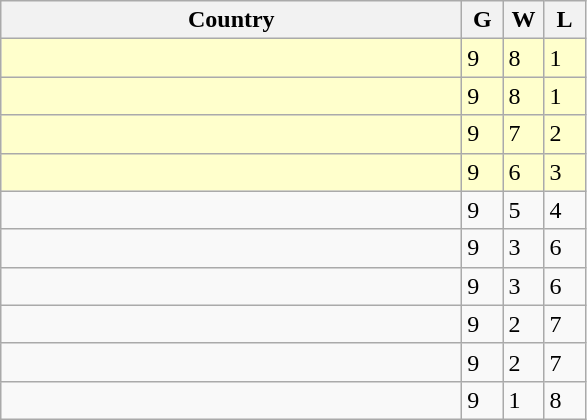<table class="wikitable">
<tr>
<th bgcolor="#efefef" width="300">Country</th>
<th bgcolor="#efefef" width="20">G</th>
<th bgcolor="#efefef" width="20">W</th>
<th bgcolor="#efefef" width="20">L</th>
</tr>
<tr bgcolor="#ffffcc">
<td></td>
<td>9</td>
<td>8</td>
<td>1</td>
</tr>
<tr bgcolor="#ffffcc">
<td></td>
<td>9</td>
<td>8</td>
<td>1</td>
</tr>
<tr bgcolor="#ffffcc">
<td></td>
<td>9</td>
<td>7</td>
<td>2</td>
</tr>
<tr bgcolor="#ffffcc">
<td></td>
<td>9</td>
<td>6</td>
<td>3</td>
</tr>
<tr>
<td></td>
<td>9</td>
<td>5</td>
<td>4</td>
</tr>
<tr>
<td></td>
<td>9</td>
<td>3</td>
<td>6</td>
</tr>
<tr>
<td></td>
<td>9</td>
<td>3</td>
<td>6</td>
</tr>
<tr>
<td></td>
<td>9</td>
<td>2</td>
<td>7</td>
</tr>
<tr>
<td></td>
<td>9</td>
<td>2</td>
<td>7</td>
</tr>
<tr>
<td></td>
<td>9</td>
<td>1</td>
<td>8</td>
</tr>
</table>
